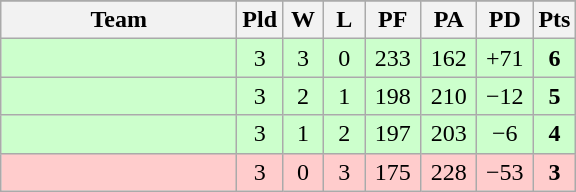<table class=wikitable>
<tr align=center>
</tr>
<tr>
<th width=150>Team</th>
<th width=20>Pld</th>
<th width=20>W</th>
<th width=20>L</th>
<th width=30>PF</th>
<th width=30>PA</th>
<th width=30>PD</th>
<th width=20>Pts</th>
</tr>
<tr align=center bgcolor=#ccffcc>
<td align=left></td>
<td>3</td>
<td>3</td>
<td>0</td>
<td>233</td>
<td>162</td>
<td>+71</td>
<td><strong>6</strong></td>
</tr>
<tr align=center bgcolor=#ccffcc>
<td align=left></td>
<td>3</td>
<td>2</td>
<td>1</td>
<td>198</td>
<td>210</td>
<td>−12</td>
<td><strong>5</strong></td>
</tr>
<tr align=center bgcolor=#ccffcc>
<td align=left></td>
<td>3</td>
<td>1</td>
<td>2</td>
<td>197</td>
<td>203</td>
<td>−6</td>
<td><strong>4</strong></td>
</tr>
<tr align=center bgcolor=#ffcccc>
<td align=left></td>
<td>3</td>
<td>0</td>
<td>3</td>
<td>175</td>
<td>228</td>
<td>−53</td>
<td><strong>3</strong></td>
</tr>
</table>
